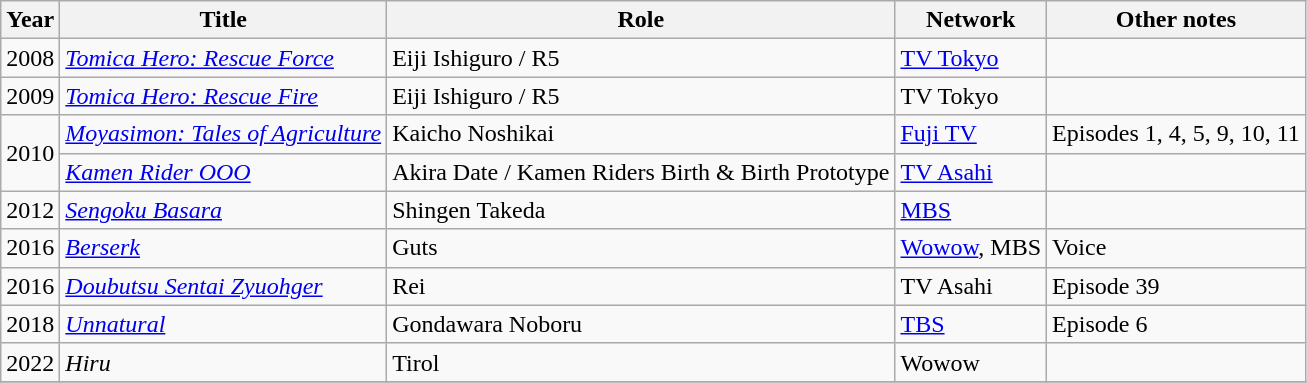<table class="wikitable">
<tr>
<th>Year</th>
<th>Title</th>
<th>Role</th>
<th>Network</th>
<th>Other notes</th>
</tr>
<tr>
<td>2008</td>
<td><em><a href='#'>Tomica Hero: Rescue Force</a></em></td>
<td>Eiji Ishiguro / R5</td>
<td><a href='#'>TV Tokyo</a></td>
<td></td>
</tr>
<tr>
<td>2009</td>
<td><em><a href='#'>Tomica Hero: Rescue Fire</a></em></td>
<td>Eiji Ishiguro / R5</td>
<td>TV Tokyo</td>
<td></td>
</tr>
<tr>
<td rowspan="2">2010</td>
<td><em><a href='#'>Moyasimon: Tales of Agriculture</a></em></td>
<td>Kaicho Noshikai</td>
<td><a href='#'>Fuji TV</a></td>
<td>Episodes 1, 4, 5, 9, 10, 11</td>
</tr>
<tr>
<td><em><a href='#'>Kamen Rider OOO</a></em></td>
<td>Akira Date / Kamen Riders Birth & Birth Prototype</td>
<td><a href='#'>TV Asahi</a></td>
<td></td>
</tr>
<tr>
<td>2012</td>
<td><em><a href='#'>Sengoku Basara</a></em></td>
<td>Shingen Takeda</td>
<td><a href='#'>MBS</a></td>
<td></td>
</tr>
<tr>
<td>2016</td>
<td><em><a href='#'>Berserk</a></em></td>
<td>Guts</td>
<td><a href='#'>Wowow</a>, MBS</td>
<td>Voice</td>
</tr>
<tr>
<td>2016</td>
<td><em><a href='#'>Doubutsu Sentai Zyuohger</a></em></td>
<td>Rei</td>
<td>TV Asahi</td>
<td>Episode 39</td>
</tr>
<tr>
<td>2018</td>
<td><em><a href='#'>Unnatural</a></em></td>
<td>Gondawara Noboru</td>
<td><a href='#'>TBS</a></td>
<td>Episode 6</td>
</tr>
<tr>
<td>2022</td>
<td><em>Hiru</em></td>
<td>Tirol</td>
<td>Wowow</td>
<td></td>
</tr>
<tr>
</tr>
</table>
